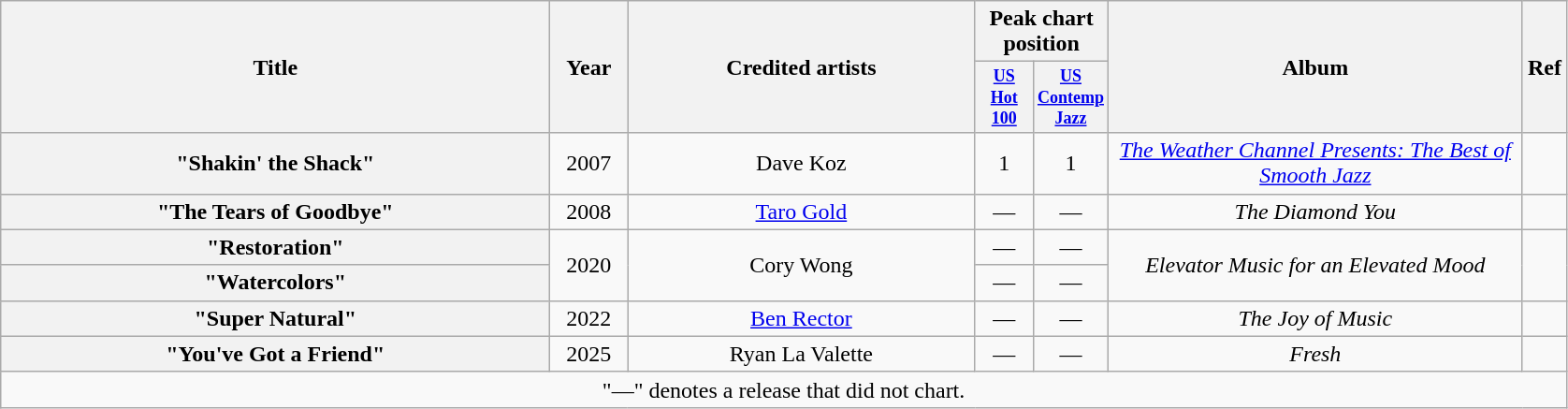<table class="wikitable plainrowheaders" style="text-align:center;" border="1">
<tr>
<th scope="col" rowspan="2" style="width:24em;">Title</th>
<th scope="col" rowspan="2" style="width:3em;">Year</th>
<th scope="col" rowspan="2" style="width:15em;">Credited artists</th>
<th scope="col" colspan="2">Peak chart position</th>
<th scope="col" rowspan="2" style="width:18em;">Album</th>
<th scope="col" rowspan="2" style="width:0em;">Ref</th>
</tr>
<tr>
<th scope="col" style="width:3em;font-size:75%;"><a href='#'>US Hot 100</a></th>
<th scope="col" style="width:3em;font-size:75%;"><a href='#'>US Contemp Jazz</a></th>
</tr>
<tr>
<th scope="row">"Shakin' the Shack"<br> </th>
<td>2007</td>
<td>Dave Koz</td>
<td>1</td>
<td>1</td>
<td><em><a href='#'>The Weather Channel Presents: The Best of Smooth Jazz</a></em></td>
<td></td>
</tr>
<tr>
<th scope="row">"The Tears of Goodbye"</th>
<td>2008</td>
<td><a href='#'>Taro Gold</a></td>
<td>—</td>
<td>—</td>
<td><em>The Diamond You</em></td>
<td></td>
</tr>
<tr>
<th scope="row">"Restoration"</th>
<td rowspan=2>2020</td>
<td rowspan=2>Cory Wong<br> </td>
<td>—</td>
<td>—</td>
<td rowspan=2><em>Elevator Music for an Elevated Mood</em></td>
</tr>
<tr>
<th scope="row">"Watercolors"</th>
<td>—</td>
<td>—</td>
</tr>
<tr>
<th scope="row">"Super Natural"</th>
<td>2022</td>
<td><a href='#'>Ben Rector</a><br> </td>
<td>—</td>
<td>—</td>
<td><em>The Joy of Music</em></td>
<td></td>
</tr>
<tr>
<th scope="row">"You've Got a Friend"</th>
<td>2025</td>
<td>Ryan La Valette<br> </td>
<td>—</td>
<td>—</td>
<td><em>Fresh</em></td>
<td></td>
</tr>
<tr>
<td style=text-align:center" colspan="12" style="font-size: 8pt">"—" denotes a release that did not chart.</td>
</tr>
</table>
